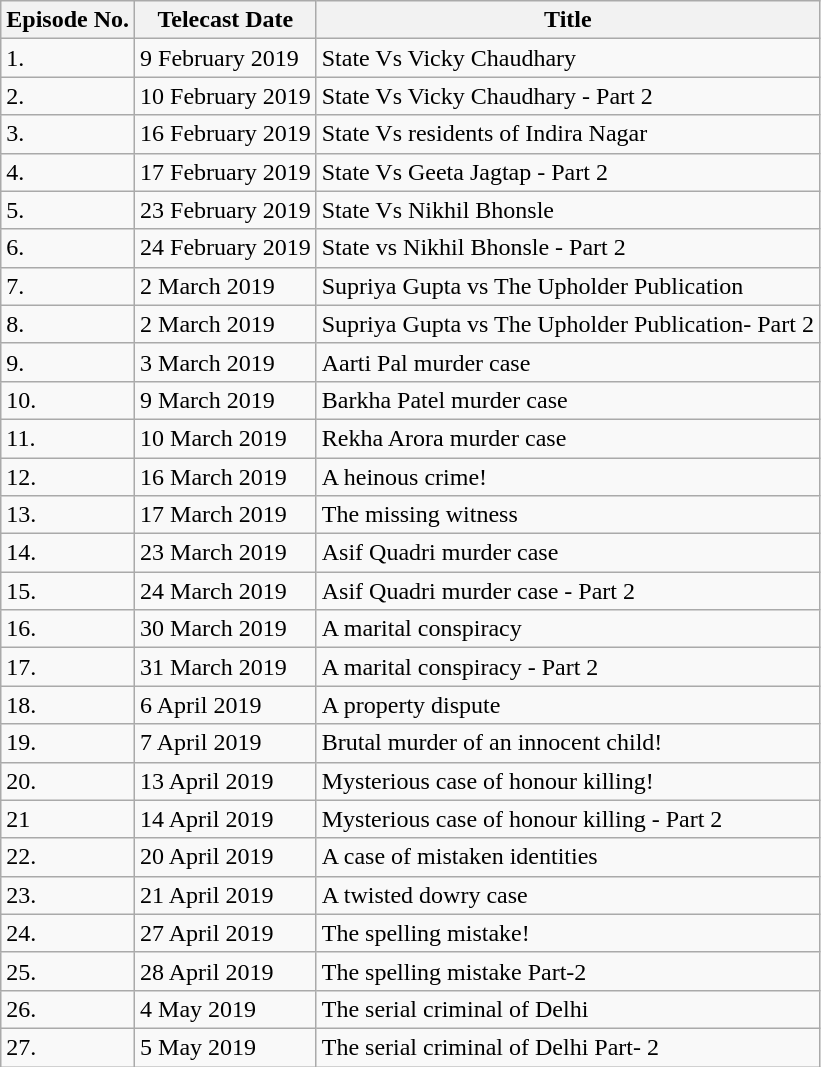<table class="wikitable">
<tr>
<th>Episode No.</th>
<th>Telecast Date</th>
<th>Title</th>
</tr>
<tr>
<td>1.</td>
<td>9 February 2019</td>
<td>State Vs Vicky Chaudhary</td>
</tr>
<tr>
<td>2.</td>
<td>10 February 2019</td>
<td>State Vs Vicky Chaudhary - Part 2</td>
</tr>
<tr>
<td>3.</td>
<td>16 February 2019</td>
<td>State Vs residents of Indira Nagar</td>
</tr>
<tr>
<td>4.</td>
<td>17 February 2019</td>
<td>State Vs Geeta Jagtap - Part 2</td>
</tr>
<tr>
<td>5.</td>
<td>23 February 2019</td>
<td>State Vs Nikhil Bhonsle</td>
</tr>
<tr>
<td>6.</td>
<td>24 February 2019</td>
<td>State vs Nikhil Bhonsle - Part 2</td>
</tr>
<tr>
<td>7.</td>
<td>2 March 2019</td>
<td>Supriya Gupta vs The Upholder Publication</td>
</tr>
<tr>
<td>8.</td>
<td>2 March 2019</td>
<td>Supriya Gupta vs The Upholder Publication- Part 2</td>
</tr>
<tr>
<td>9.</td>
<td>3 March 2019</td>
<td>Aarti Pal murder case</td>
</tr>
<tr>
<td>10.</td>
<td>9 March 2019</td>
<td>Barkha Patel murder case</td>
</tr>
<tr>
<td>11.</td>
<td>10 March 2019</td>
<td>Rekha Arora murder case</td>
</tr>
<tr>
<td>12.</td>
<td>16 March 2019</td>
<td>A heinous crime!</td>
</tr>
<tr>
<td>13.</td>
<td>17 March 2019</td>
<td>The missing witness</td>
</tr>
<tr>
<td>14.</td>
<td>23 March 2019</td>
<td>Asif Quadri murder case</td>
</tr>
<tr>
<td>15.</td>
<td>24 March 2019</td>
<td>Asif Quadri murder case - Part 2</td>
</tr>
<tr>
<td>16.</td>
<td>30 March 2019</td>
<td>A marital conspiracy</td>
</tr>
<tr>
<td>17.</td>
<td>31 March 2019</td>
<td>A marital conspiracy - Part 2</td>
</tr>
<tr>
<td>18.</td>
<td>6 April 2019</td>
<td>A property dispute</td>
</tr>
<tr>
<td>19.</td>
<td>7 April 2019</td>
<td>Brutal murder of an innocent child!</td>
</tr>
<tr>
<td>20.</td>
<td>13 April 2019</td>
<td>Mysterious case of honour killing!</td>
</tr>
<tr>
<td>21</td>
<td>14 April 2019</td>
<td>Mysterious case of honour killing - Part 2</td>
</tr>
<tr>
<td>22.</td>
<td>20 April 2019</td>
<td>A case of mistaken identities</td>
</tr>
<tr>
<td>23.</td>
<td>21 April 2019</td>
<td>A twisted dowry case</td>
</tr>
<tr>
<td>24.</td>
<td>27 April 2019</td>
<td>The spelling mistake!</td>
</tr>
<tr>
<td>25.</td>
<td>28 April 2019</td>
<td>The spelling mistake Part-2</td>
</tr>
<tr>
<td>26.</td>
<td>4 May 2019</td>
<td>The serial criminal of Delhi</td>
</tr>
<tr>
<td>27.</td>
<td>5 May 2019</td>
<td>The serial criminal of Delhi Part- 2</td>
</tr>
</table>
